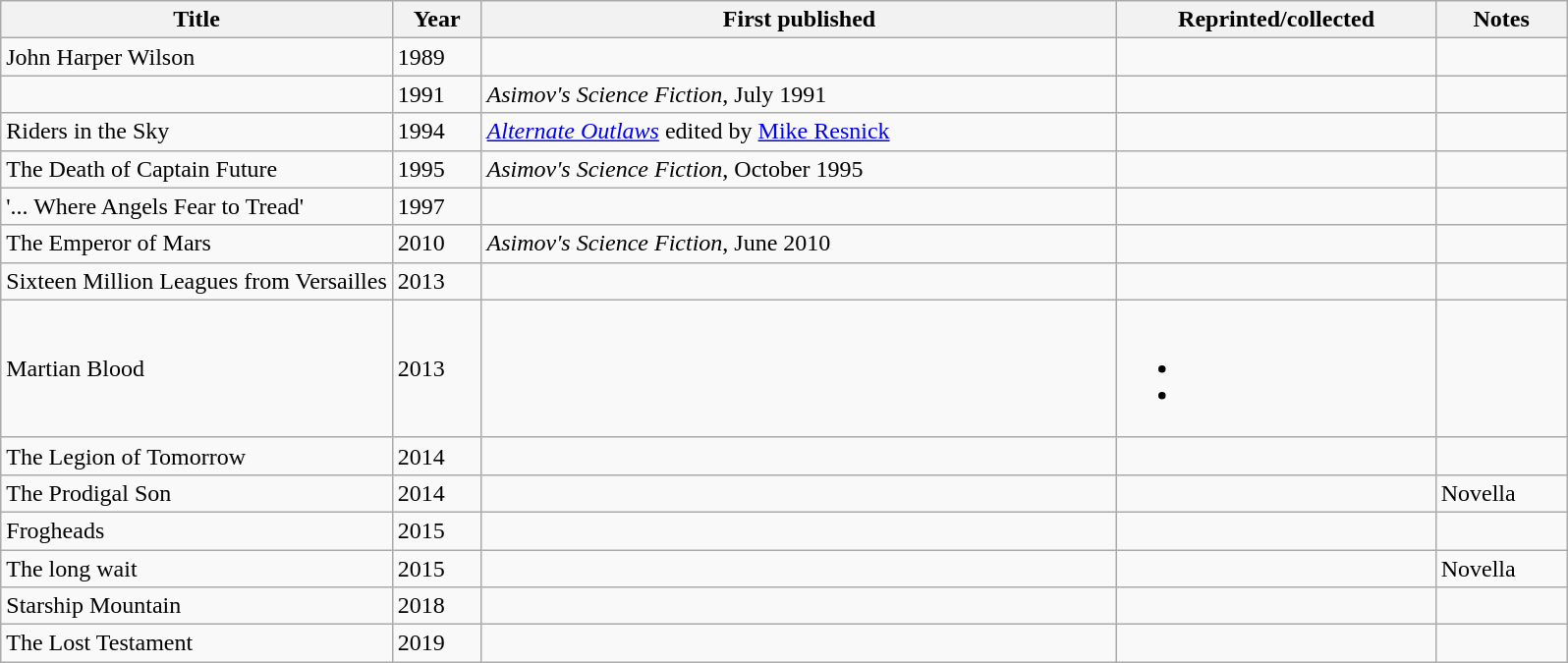<table class='wikitable sortable'>
<tr>
<th width=25%>Title</th>
<th>Year</th>
<th>First published</th>
<th>Reprinted/collected</th>
<th>Notes</th>
</tr>
<tr>
<td>John Harper Wilson</td>
<td>1989</td>
<td></td>
<td></td>
<td></td>
</tr>
<tr>
<td></td>
<td>1991</td>
<td><em>Asimov's Science Fiction</em>, July 1991</td>
<td></td>
<td></td>
</tr>
<tr>
<td>Riders in the Sky</td>
<td>1994</td>
<td><em><a href='#'>Alternate Outlaws</a></em> edited by <a href='#'>Mike Resnick</a></td>
<td></td>
<td></td>
</tr>
<tr>
<td>The Death of Captain Future</td>
<td>1995</td>
<td><em>Asimov's Science Fiction</em>, October 1995</td>
<td></td>
<td></td>
</tr>
<tr>
<td>'... Where Angels Fear to Tread'</td>
<td>1997</td>
<td></td>
<td></td>
<td></td>
</tr>
<tr>
<td>The Emperor of Mars</td>
<td>2010</td>
<td><em>Asimov's Science Fiction</em>, June 2010</td>
<td></td>
<td></td>
</tr>
<tr>
<td>Sixteen Million Leagues from Versailles</td>
<td>2013</td>
<td></td>
<td></td>
<td></td>
</tr>
<tr>
<td>Martian Blood</td>
<td>2013</td>
<td></td>
<td><br><ul><li></li><li></li></ul></td>
<td></td>
</tr>
<tr>
<td data-sort-value="legion of tomorrow">The Legion of Tomorrow</td>
<td>2014</td>
<td></td>
<td></td>
<td></td>
</tr>
<tr>
<td data-sort-value="prodigal son">The Prodigal Son</td>
<td>2014</td>
<td></td>
<td></td>
<td>Novella</td>
</tr>
<tr>
<td>Frogheads</td>
<td>2015</td>
<td></td>
<td></td>
<td></td>
</tr>
<tr>
<td data-sort-value="long wait">The long wait</td>
<td>2015</td>
<td></td>
<td></td>
<td>Novella</td>
</tr>
<tr>
<td>Starship Mountain</td>
<td>2018</td>
<td></td>
<td></td>
<td></td>
</tr>
<tr>
<td>The Lost Testament</td>
<td>2019</td>
<td></td>
<td></td>
<td></td>
</tr>
</table>
